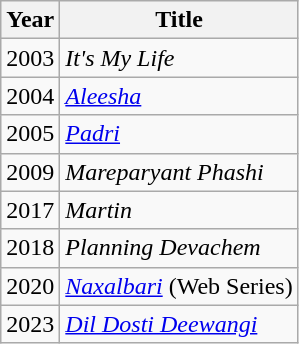<table class="wikitable">
<tr>
<th>Year</th>
<th>Title</th>
</tr>
<tr>
<td>2003</td>
<td><em>It's My Life</em></td>
</tr>
<tr>
<td>2004</td>
<td><em><a href='#'>Aleesha</a></em></td>
</tr>
<tr>
<td>2005</td>
<td><em><a href='#'>Padri</a></em></td>
</tr>
<tr>
<td>2009</td>
<td><em>Mareparyant Phashi</em> </td>
</tr>
<tr>
<td>2017</td>
<td><em>Martin</em> </td>
</tr>
<tr>
<td>2018</td>
<td><em>Planning Devachem</em> </td>
</tr>
<tr>
<td>2020</td>
<td><em><a href='#'>Naxalbari</a></em> (Web Series)</td>
</tr>
<tr>
<td>2023</td>
<td><em><a href='#'>Dil Dosti Deewangi</a></em></td>
</tr>
</table>
